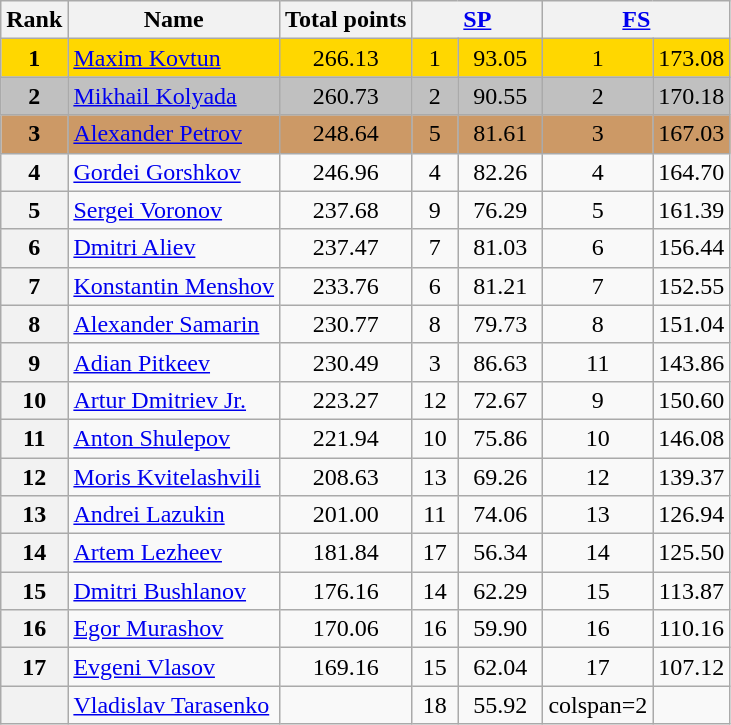<table class="wikitable sortable">
<tr>
<th>Rank</th>
<th>Name</th>
<th>Total points</th>
<th colspan="2" width="80px"><a href='#'>SP</a></th>
<th colspan="2" width="80px"><a href='#'>FS</a></th>
</tr>
<tr bgcolor="gold">
<td align="center"><strong>1</strong></td>
<td><a href='#'>Maxim Kovtun</a></td>
<td align="center">266.13</td>
<td align="center">1</td>
<td align="center">93.05</td>
<td align="center">1</td>
<td align="center">173.08</td>
</tr>
<tr bgcolor="silver">
<td align="center"><strong>2</strong></td>
<td><a href='#'>Mikhail Kolyada</a></td>
<td align="center">260.73</td>
<td align="center">2</td>
<td align="center">90.55</td>
<td align="center">2</td>
<td align="center">170.18</td>
</tr>
<tr bgcolor="cc9966">
<td align="center"><strong>3</strong></td>
<td><a href='#'>Alexander Petrov</a></td>
<td align="center">248.64</td>
<td align="center">5</td>
<td align="center">81.61</td>
<td align="center">3</td>
<td align="center">167.03</td>
</tr>
<tr>
<th>4</th>
<td><a href='#'>Gordei Gorshkov</a></td>
<td align="center">246.96</td>
<td align="center">4</td>
<td align="center">82.26</td>
<td align="center">4</td>
<td align="center">164.70</td>
</tr>
<tr>
<th>5</th>
<td><a href='#'>Sergei Voronov</a></td>
<td align="center">237.68</td>
<td align="center">9</td>
<td align="center">76.29</td>
<td align="center">5</td>
<td align="center">161.39</td>
</tr>
<tr>
<th>6</th>
<td><a href='#'>Dmitri Aliev</a></td>
<td align="center">237.47</td>
<td align="center">7</td>
<td align="center">81.03</td>
<td align="center">6</td>
<td align="center">156.44</td>
</tr>
<tr>
<th>7</th>
<td><a href='#'>Konstantin Menshov</a></td>
<td align="center">233.76</td>
<td align="center">6</td>
<td align="center">81.21</td>
<td align="center">7</td>
<td align="center">152.55</td>
</tr>
<tr>
<th>8</th>
<td><a href='#'>Alexander Samarin</a></td>
<td align="center">230.77</td>
<td align="center">8</td>
<td align="center">79.73</td>
<td align="center">8</td>
<td align="center">151.04</td>
</tr>
<tr>
<th>9</th>
<td><a href='#'>Adian Pitkeev</a></td>
<td align="center">230.49</td>
<td align="center">3</td>
<td align="center">86.63</td>
<td align="center">11</td>
<td align="center">143.86</td>
</tr>
<tr>
<th>10</th>
<td><a href='#'>Artur Dmitriev Jr.</a></td>
<td align="center">223.27</td>
<td align="center">12</td>
<td align="center">72.67</td>
<td align="center">9</td>
<td align="center">150.60</td>
</tr>
<tr>
<th>11</th>
<td><a href='#'>Anton Shulepov</a></td>
<td align="center">221.94</td>
<td align="center">10</td>
<td align="center">75.86</td>
<td align="center">10</td>
<td align="center">146.08</td>
</tr>
<tr>
<th>12</th>
<td><a href='#'>Moris Kvitelashvili</a></td>
<td align="center">208.63</td>
<td align="center">13</td>
<td align="center">69.26</td>
<td align="center">12</td>
<td align="center">139.37</td>
</tr>
<tr>
<th>13</th>
<td><a href='#'>Andrei Lazukin</a></td>
<td align="center">201.00</td>
<td align="center">11</td>
<td align="center">74.06</td>
<td align="center">13</td>
<td align="center">126.94</td>
</tr>
<tr>
<th>14</th>
<td><a href='#'>Artem Lezheev</a></td>
<td align="center">181.84</td>
<td align="center">17</td>
<td align="center">56.34</td>
<td align="center">14</td>
<td align="center">125.50</td>
</tr>
<tr>
<th>15</th>
<td><a href='#'>Dmitri Bushlanov</a></td>
<td align="center">176.16</td>
<td align="center">14</td>
<td align="center">62.29</td>
<td align="center">15</td>
<td align="center">113.87</td>
</tr>
<tr>
<th>16</th>
<td><a href='#'>Egor Murashov</a></td>
<td align="center">170.06</td>
<td align="center">16</td>
<td align="center">59.90</td>
<td align="center">16</td>
<td align="center">110.16</td>
</tr>
<tr>
<th>17</th>
<td><a href='#'>Evgeni Vlasov</a></td>
<td align="center">169.16</td>
<td align="center">15</td>
<td align="center">62.04</td>
<td align="center">17</td>
<td align="center">107.12</td>
</tr>
<tr>
<th></th>
<td><a href='#'>Vladislav Tarasenko</a></td>
<td></td>
<td align="center">18</td>
<td align="center">55.92</td>
<td>colspan=2 </td>
</tr>
</table>
